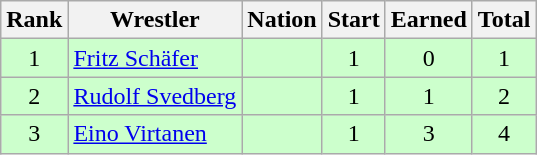<table class="wikitable sortable" style="text-align:center;">
<tr>
<th>Rank</th>
<th>Wrestler</th>
<th>Nation</th>
<th>Start</th>
<th>Earned</th>
<th>Total</th>
</tr>
<tr style="background:#cfc;">
<td>1</td>
<td align=left><a href='#'>Fritz Schäfer</a></td>
<td align=left></td>
<td>1</td>
<td>0</td>
<td>1</td>
</tr>
<tr style="background:#cfc;">
<td>2</td>
<td align=left><a href='#'>Rudolf Svedberg</a></td>
<td align=left></td>
<td>1</td>
<td>1</td>
<td>2</td>
</tr>
<tr style="background:#cfc;">
<td>3</td>
<td align=left><a href='#'>Eino Virtanen</a></td>
<td align=left></td>
<td>1</td>
<td>3</td>
<td>4</td>
</tr>
</table>
